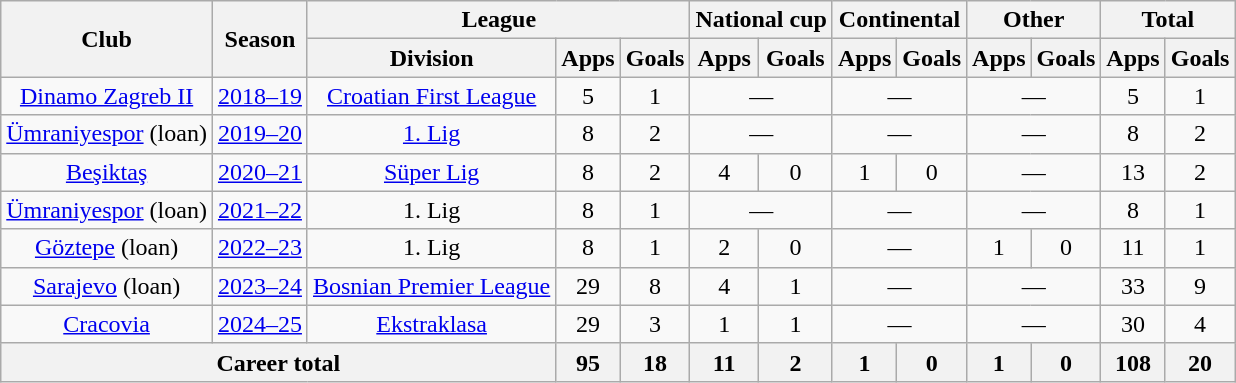<table class="wikitable" style="text-align:center">
<tr>
<th rowspan=2>Club</th>
<th rowspan=2>Season</th>
<th colspan=3>League</th>
<th colspan=2>National cup</th>
<th colspan=2>Continental</th>
<th colspan=2>Other</th>
<th colspan=2>Total</th>
</tr>
<tr>
<th>Division</th>
<th>Apps</th>
<th>Goals</th>
<th>Apps</th>
<th>Goals</th>
<th>Apps</th>
<th>Goals</th>
<th>Apps</th>
<th>Goals</th>
<th>Apps</th>
<th>Goals</th>
</tr>
<tr>
<td><a href='#'>Dinamo Zagreb II</a></td>
<td><a href='#'>2018–19</a></td>
<td><a href='#'>Croatian First League</a></td>
<td>5</td>
<td>1</td>
<td colspan=2>—</td>
<td colspan=2>—</td>
<td colspan=2>—</td>
<td>5</td>
<td>1</td>
</tr>
<tr>
<td><a href='#'>Ümraniyespor</a> (loan)</td>
<td><a href='#'>2019–20</a></td>
<td><a href='#'>1. Lig</a></td>
<td>8</td>
<td>2</td>
<td colspan=2>—</td>
<td colspan=2>—</td>
<td colspan=2>—</td>
<td>8</td>
<td>2</td>
</tr>
<tr>
<td><a href='#'>Beşiktaş</a></td>
<td><a href='#'>2020–21</a></td>
<td><a href='#'>Süper Lig</a></td>
<td>8</td>
<td>2</td>
<td>4</td>
<td>0</td>
<td>1</td>
<td>0</td>
<td colspan=2>—</td>
<td>13</td>
<td>2</td>
</tr>
<tr>
<td><a href='#'>Ümraniyespor</a> (loan)</td>
<td><a href='#'>2021–22</a></td>
<td>1. Lig</td>
<td>8</td>
<td>1</td>
<td colspan=2>—</td>
<td colspan=2>—</td>
<td colspan=2>—</td>
<td>8</td>
<td>1</td>
</tr>
<tr>
<td><a href='#'>Göztepe</a> (loan)</td>
<td><a href='#'>2022–23</a></td>
<td>1. Lig</td>
<td>8</td>
<td>1</td>
<td>2</td>
<td>0</td>
<td colspan=2>—</td>
<td>1</td>
<td>0</td>
<td>11</td>
<td>1</td>
</tr>
<tr>
<td><a href='#'>Sarajevo</a> (loan)</td>
<td><a href='#'>2023–24</a></td>
<td><a href='#'>Bosnian Premier League</a></td>
<td>29</td>
<td>8</td>
<td>4</td>
<td>1</td>
<td colspan=2>—</td>
<td colspan=2>—</td>
<td>33</td>
<td>9</td>
</tr>
<tr>
<td><a href='#'>Cracovia</a></td>
<td><a href='#'>2024–25</a></td>
<td><a href='#'>Ekstraklasa</a></td>
<td>29</td>
<td>3</td>
<td>1</td>
<td>1</td>
<td colspan=2>—</td>
<td colspan=2>—</td>
<td>30</td>
<td>4</td>
</tr>
<tr>
<th colspan=3>Career total</th>
<th>95</th>
<th>18</th>
<th>11</th>
<th>2</th>
<th>1</th>
<th>0</th>
<th>1</th>
<th>0</th>
<th>108</th>
<th>20</th>
</tr>
</table>
